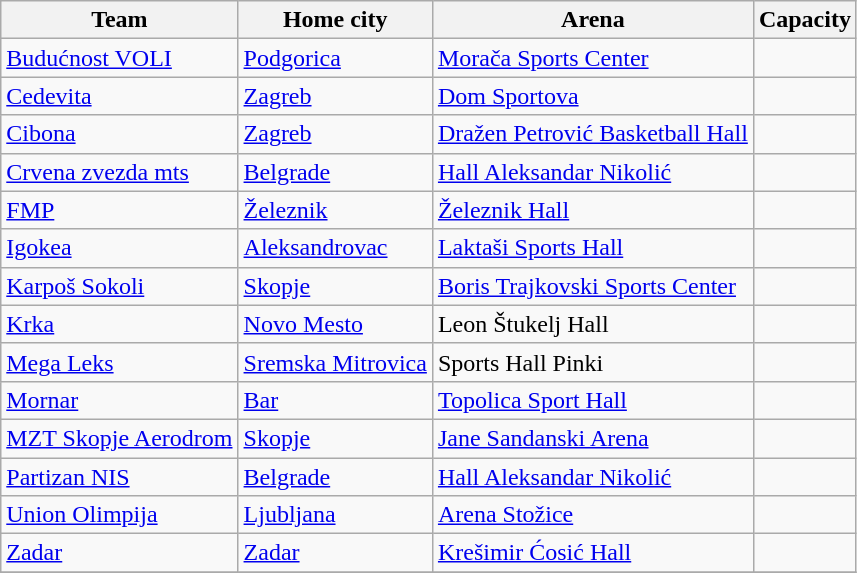<table class="wikitable">
<tr>
<th>Team</th>
<th>Home city</th>
<th>Arena</th>
<th>Capacity</th>
</tr>
<tr>
<td><a href='#'>Budućnost VOLI</a></td>
<td><a href='#'>Podgorica</a></td>
<td><a href='#'>Morača Sports Center</a></td>
<td align=center></td>
</tr>
<tr>
<td><a href='#'>Cedevita</a></td>
<td><a href='#'>Zagreb</a></td>
<td><a href='#'>Dom Sportova</a></td>
<td align=center></td>
</tr>
<tr>
<td><a href='#'>Cibona</a></td>
<td><a href='#'>Zagreb</a></td>
<td><a href='#'>Dražen Petrović Basketball Hall</a></td>
<td align=center></td>
</tr>
<tr>
<td><a href='#'>Crvena zvezda mts</a></td>
<td><a href='#'>Belgrade</a></td>
<td><a href='#'>Hall Aleksandar Nikolić</a></td>
<td align=center></td>
</tr>
<tr>
<td><a href='#'>FMP</a></td>
<td><a href='#'>Železnik</a></td>
<td><a href='#'>Železnik Hall</a></td>
<td align=center></td>
</tr>
<tr>
<td><a href='#'>Igokea</a></td>
<td><a href='#'>Aleksandrovac</a></td>
<td><a href='#'>Laktaši Sports Hall</a></td>
<td align=center></td>
</tr>
<tr>
<td><a href='#'>Karpoš Sokoli</a></td>
<td><a href='#'>Skopje</a></td>
<td><a href='#'>Boris Trajkovski Sports Center</a></td>
<td align=center></td>
</tr>
<tr>
<td><a href='#'>Krka</a></td>
<td><a href='#'>Novo Mesto</a></td>
<td>Leon Štukelj Hall</td>
<td align=center></td>
</tr>
<tr>
<td><a href='#'>Mega Leks</a></td>
<td><a href='#'>Sremska Mitrovica</a></td>
<td>Sports Hall Pinki</td>
<td align=center></td>
</tr>
<tr>
<td><a href='#'>Mornar</a></td>
<td><a href='#'>Bar</a></td>
<td><a href='#'>Topolica Sport Hall</a></td>
<td align=center></td>
</tr>
<tr>
<td><a href='#'>MZT Skopje Aerodrom</a></td>
<td><a href='#'>Skopje</a></td>
<td><a href='#'>Jane Sandanski Arena</a></td>
<td align=center></td>
</tr>
<tr>
<td><a href='#'>Partizan NIS</a></td>
<td><a href='#'>Belgrade</a></td>
<td><a href='#'>Hall Aleksandar Nikolić</a></td>
<td align=center></td>
</tr>
<tr>
<td><a href='#'>Union Olimpija</a></td>
<td><a href='#'>Ljubljana</a></td>
<td><a href='#'>Arena Stožice</a></td>
<td align=center></td>
</tr>
<tr>
<td><a href='#'>Zadar</a></td>
<td><a href='#'>Zadar</a></td>
<td><a href='#'>Krešimir Ćosić Hall</a></td>
<td align=center></td>
</tr>
<tr>
</tr>
</table>
